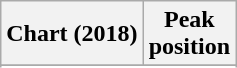<table class="wikitable plainrowheaders" style="text-align:center">
<tr>
<th scope="col">Chart (2018)</th>
<th scope="col">Peak<br> position</th>
</tr>
<tr>
</tr>
<tr>
</tr>
<tr>
</tr>
</table>
